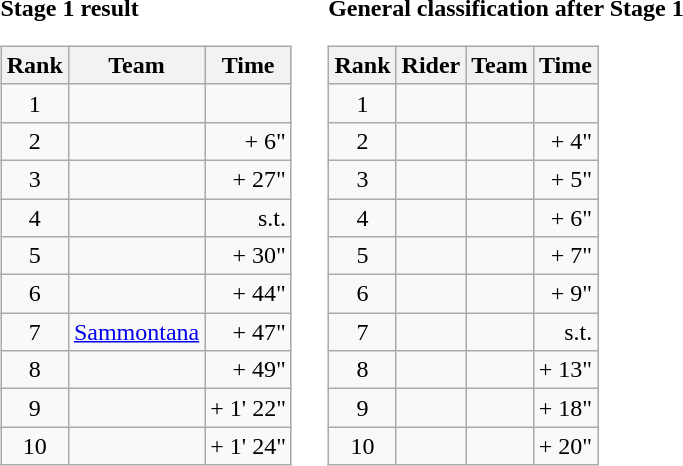<table>
<tr>
<td><strong>Stage 1 result</strong><br><table class="wikitable">
<tr>
<th scope="col">Rank</th>
<th scope="col">Team</th>
<th scope="col">Time</th>
</tr>
<tr>
<td style="text-align:center;">1</td>
<td></td>
<td style="text-align:right;"></td>
</tr>
<tr>
<td style="text-align:center;">2</td>
<td></td>
<td style="text-align:right;">+ 6"</td>
</tr>
<tr>
<td style="text-align:center;">3</td>
<td></td>
<td style="text-align:right;">+ 27"</td>
</tr>
<tr>
<td style="text-align:center;">4</td>
<td></td>
<td style="text-align:right;">s.t.</td>
</tr>
<tr>
<td style="text-align:center;">5</td>
<td></td>
<td style="text-align:right;">+ 30"</td>
</tr>
<tr>
<td style="text-align:center;">6</td>
<td></td>
<td style="text-align:right;">+ 44"</td>
</tr>
<tr>
<td style="text-align:center;">7</td>
<td><a href='#'>Sammontana</a></td>
<td style="text-align:right;">+ 47"</td>
</tr>
<tr>
<td style="text-align:center;">8</td>
<td></td>
<td style="text-align:right;">+ 49"</td>
</tr>
<tr>
<td style="text-align:center;">9</td>
<td></td>
<td style="text-align:right;">+ 1' 22"</td>
</tr>
<tr>
<td style="text-align:center;">10</td>
<td></td>
<td style="text-align:right;">+ 1' 24"</td>
</tr>
</table>
</td>
<td></td>
<td><strong>General classification after Stage 1</strong><br><table class="wikitable">
<tr>
<th scope="col">Rank</th>
<th scope="col">Rider</th>
<th scope="col">Team</th>
<th scope="col">Time</th>
</tr>
<tr>
<td style="text-align:center;">1</td>
<td></td>
<td></td>
<td style="text-align:right;"></td>
</tr>
<tr>
<td style="text-align:center;">2</td>
<td></td>
<td></td>
<td style="text-align:right;">+ 4"</td>
</tr>
<tr>
<td style="text-align:center;">3</td>
<td></td>
<td></td>
<td style="text-align:right;">+ 5"</td>
</tr>
<tr>
<td style="text-align:center;">4</td>
<td></td>
<td></td>
<td style="text-align:right;">+ 6"</td>
</tr>
<tr>
<td style="text-align:center;">5</td>
<td></td>
<td></td>
<td style="text-align:right;">+ 7"</td>
</tr>
<tr>
<td style="text-align:center;">6</td>
<td></td>
<td></td>
<td style="text-align:right;">+ 9"</td>
</tr>
<tr>
<td style="text-align:center;">7</td>
<td></td>
<td></td>
<td style="text-align:right;">s.t.</td>
</tr>
<tr>
<td style="text-align:center;">8</td>
<td></td>
<td></td>
<td style="text-align:right;">+ 13"</td>
</tr>
<tr>
<td style="text-align:center;">9</td>
<td></td>
<td></td>
<td style="text-align:right;">+ 18"</td>
</tr>
<tr>
<td style="text-align:center;">10</td>
<td></td>
<td></td>
<td style="text-align:right;">+ 20"</td>
</tr>
</table>
</td>
</tr>
</table>
